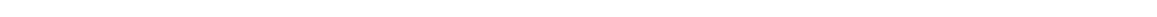<table style="width:88%; text-align:center;">
<tr style="color:white;">
<td style="background:"><strong>12</strong></td>
<td style="background:"><strong>8</strong></td>
<td style="background:"><strong>1</strong></td>
<td style="background:"><strong>11</strong></td>
</tr>
</table>
